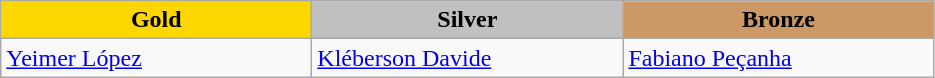<table class="wikitable" style="text-align:left">
<tr align="center">
<td width=200 bgcolor=gold><strong>Gold</strong></td>
<td width=200 bgcolor=silver><strong>Silver</strong></td>
<td width=200 bgcolor=CC9966><strong>Bronze</strong></td>
</tr>
<tr>
<td><a href='#'>Yeimer López</a><br><em></em></td>
<td><a href='#'>Kléberson Davide</a><br><em></em></td>
<td><a href='#'>Fabiano Peçanha</a><br><em></em></td>
</tr>
</table>
